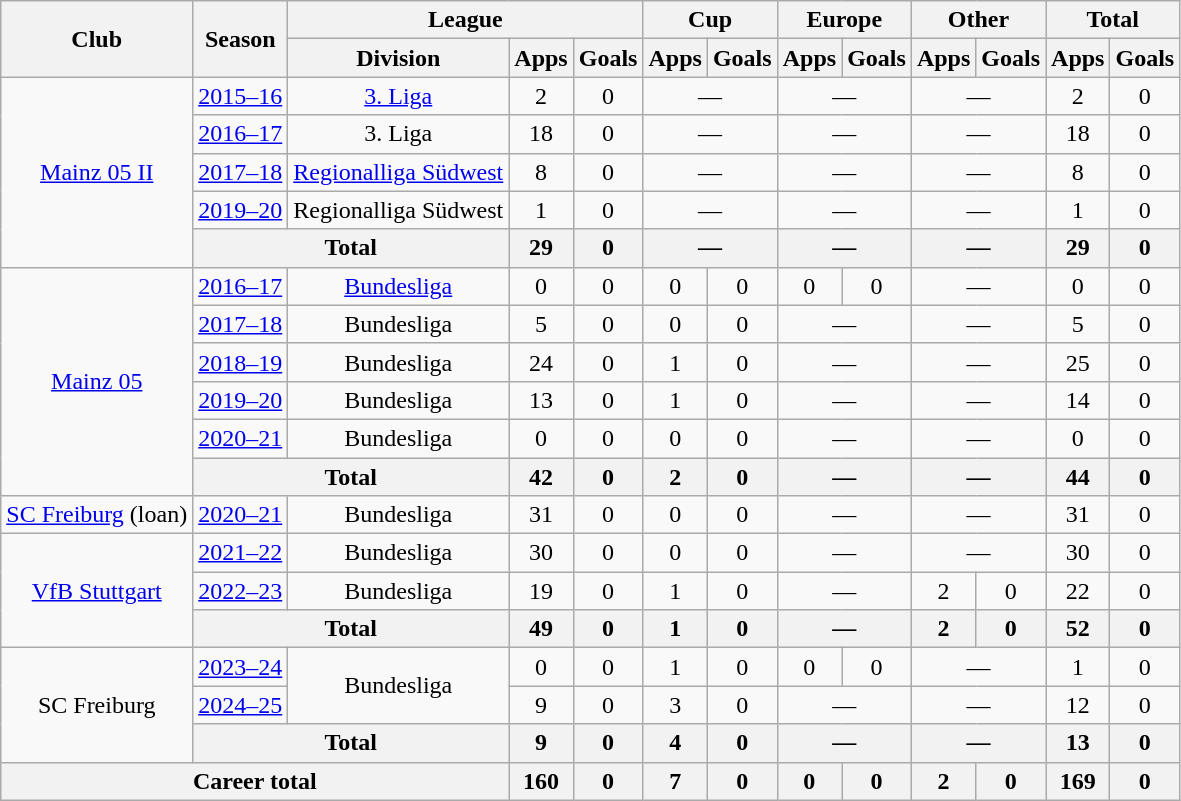<table class="wikitable" style="text-align:center">
<tr>
<th rowspan="2">Club</th>
<th rowspan="2">Season</th>
<th colspan="3">League</th>
<th colspan="2">Cup</th>
<th colspan="2">Europe</th>
<th colspan="2">Other</th>
<th colspan="2">Total</th>
</tr>
<tr>
<th>Division</th>
<th>Apps</th>
<th>Goals</th>
<th>Apps</th>
<th>Goals</th>
<th>Apps</th>
<th>Goals</th>
<th>Apps</th>
<th>Goals</th>
<th>Apps</th>
<th>Goals</th>
</tr>
<tr>
<td rowspan="5"><a href='#'>Mainz 05 II</a></td>
<td><a href='#'>2015–16</a></td>
<td><a href='#'>3. Liga</a></td>
<td>2</td>
<td>0</td>
<td colspan="2">—</td>
<td colspan="2">—</td>
<td colspan="2">—</td>
<td>2</td>
<td>0</td>
</tr>
<tr>
<td><a href='#'>2016–17</a></td>
<td>3. Liga</td>
<td>18</td>
<td>0</td>
<td colspan="2">—</td>
<td colspan="2">—</td>
<td colspan="2">—</td>
<td>18</td>
<td>0</td>
</tr>
<tr>
<td><a href='#'>2017–18</a></td>
<td><a href='#'>Regionalliga Südwest</a></td>
<td>8</td>
<td>0</td>
<td colspan="2">—</td>
<td colspan="2">—</td>
<td colspan="2">—</td>
<td>8</td>
<td>0</td>
</tr>
<tr>
<td><a href='#'>2019–20</a></td>
<td>Regionalliga Südwest</td>
<td>1</td>
<td>0</td>
<td colspan="2">—</td>
<td colspan="2">—</td>
<td colspan="2">—</td>
<td>1</td>
<td>0</td>
</tr>
<tr>
<th colspan="2">Total</th>
<th>29</th>
<th>0</th>
<th colspan="2">—</th>
<th colspan="2">—</th>
<th colspan="2">—</th>
<th>29</th>
<th>0</th>
</tr>
<tr>
<td rowspan="6"><a href='#'>Mainz 05</a></td>
<td><a href='#'>2016–17</a></td>
<td><a href='#'>Bundesliga</a></td>
<td>0</td>
<td>0</td>
<td>0</td>
<td>0</td>
<td>0</td>
<td>0</td>
<td colspan="2">—</td>
<td>0</td>
<td>0</td>
</tr>
<tr>
<td><a href='#'>2017–18</a></td>
<td>Bundesliga</td>
<td>5</td>
<td>0</td>
<td>0</td>
<td>0</td>
<td colspan="2">—</td>
<td colspan="2">—</td>
<td>5</td>
<td>0</td>
</tr>
<tr>
<td><a href='#'>2018–19</a></td>
<td>Bundesliga</td>
<td>24</td>
<td>0</td>
<td>1</td>
<td>0</td>
<td colspan="2">—</td>
<td colspan="2">—</td>
<td>25</td>
<td>0</td>
</tr>
<tr>
<td><a href='#'>2019–20</a></td>
<td>Bundesliga</td>
<td>13</td>
<td>0</td>
<td>1</td>
<td>0</td>
<td colspan="2">—</td>
<td colspan="2">—</td>
<td>14</td>
<td>0</td>
</tr>
<tr>
<td><a href='#'>2020–21</a></td>
<td>Bundesliga</td>
<td>0</td>
<td>0</td>
<td>0</td>
<td>0</td>
<td colspan="2">—</td>
<td colspan="2">—</td>
<td>0</td>
<td>0</td>
</tr>
<tr>
<th colspan="2">Total</th>
<th>42</th>
<th>0</th>
<th>2</th>
<th>0</th>
<th colspan="2">—</th>
<th colspan="2">—</th>
<th>44</th>
<th>0</th>
</tr>
<tr>
<td><a href='#'>SC Freiburg</a> (loan)</td>
<td><a href='#'>2020–21</a></td>
<td>Bundesliga</td>
<td>31</td>
<td>0</td>
<td>0</td>
<td>0</td>
<td colspan="2">—</td>
<td colspan="2">—</td>
<td>31</td>
<td>0</td>
</tr>
<tr>
<td rowspan="3"><a href='#'>VfB Stuttgart</a></td>
<td><a href='#'>2021–22</a></td>
<td>Bundesliga</td>
<td>30</td>
<td>0</td>
<td>0</td>
<td>0</td>
<td colspan="2">—</td>
<td colspan="2">—</td>
<td>30</td>
<td>0</td>
</tr>
<tr>
<td><a href='#'>2022–23</a></td>
<td>Bundesliga</td>
<td>19</td>
<td>0</td>
<td>1</td>
<td>0</td>
<td colspan="2">—</td>
<td>2</td>
<td>0</td>
<td>22</td>
<td>0</td>
</tr>
<tr>
<th colspan="2">Total</th>
<th>49</th>
<th>0</th>
<th>1</th>
<th>0</th>
<th colspan="2">—</th>
<th>2</th>
<th>0</th>
<th>52</th>
<th>0</th>
</tr>
<tr>
<td rowspan="3">SC Freiburg</td>
<td><a href='#'>2023–24</a></td>
<td rowspan="2">Bundesliga</td>
<td>0</td>
<td>0</td>
<td>1</td>
<td>0</td>
<td>0</td>
<td>0</td>
<td colspan="2">—</td>
<td>1</td>
<td>0</td>
</tr>
<tr>
<td><a href='#'>2024–25</a></td>
<td>9</td>
<td>0</td>
<td>3</td>
<td>0</td>
<td colspan="2">—</td>
<td colspan="2">—</td>
<td>12</td>
<td>0</td>
</tr>
<tr>
<th colspan="2">Total</th>
<th>9</th>
<th>0</th>
<th>4</th>
<th>0</th>
<th colspan="2">—</th>
<th colspan="2">—</th>
<th>13</th>
<th>0</th>
</tr>
<tr>
<th colspan="3">Career total</th>
<th>160</th>
<th>0</th>
<th>7</th>
<th>0</th>
<th>0</th>
<th>0</th>
<th>2</th>
<th>0</th>
<th>169</th>
<th>0</th>
</tr>
</table>
